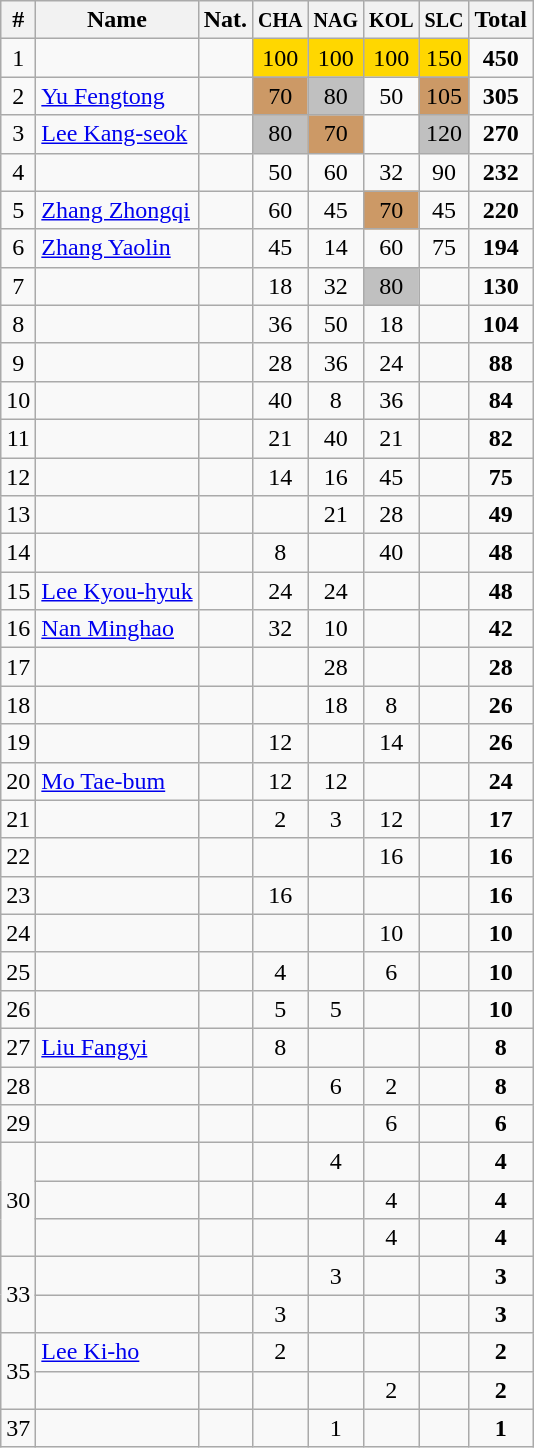<table class="wikitable sortable" style="text-align:center;">
<tr>
<th>#</th>
<th>Name</th>
<th>Nat.</th>
<th><small>CHA</small></th>
<th><small>NAG </small></th>
<th><small>KOL</small></th>
<th><small>SLC</small></th>
<th>Total</th>
</tr>
<tr>
<td>1</td>
<td align=left></td>
<td></td>
<td bgcolor="gold">100</td>
<td bgcolor="gold">100</td>
<td bgcolor="gold">100</td>
<td bgcolor="gold">150</td>
<td><strong>450</strong></td>
</tr>
<tr>
<td>2</td>
<td align=left><a href='#'>Yu Fengtong</a></td>
<td></td>
<td bgcolor=CC9966>70</td>
<td bgcolor="silver">80</td>
<td>50</td>
<td bgcolor=CC9966>105</td>
<td><strong>305</strong></td>
</tr>
<tr>
<td>3</td>
<td align=left><a href='#'>Lee Kang-seok</a></td>
<td></td>
<td bgcolor="silver">80</td>
<td bgcolor=CC9966>70</td>
<td></td>
<td bgcolor="silver">120</td>
<td><strong>270</strong></td>
</tr>
<tr>
<td>4</td>
<td align=left></td>
<td></td>
<td>50</td>
<td>60</td>
<td>32</td>
<td>90</td>
<td><strong>232</strong></td>
</tr>
<tr>
<td>5</td>
<td align=left><a href='#'>Zhang Zhongqi</a></td>
<td></td>
<td>60</td>
<td>45</td>
<td bgcolor=CC9966>70</td>
<td>45</td>
<td><strong>220</strong></td>
</tr>
<tr>
<td>6</td>
<td align=left><a href='#'>Zhang Yaolin</a></td>
<td></td>
<td>45</td>
<td>14</td>
<td>60</td>
<td>75</td>
<td><strong>194</strong></td>
</tr>
<tr>
<td>7</td>
<td align=left></td>
<td></td>
<td>18</td>
<td>32</td>
<td bgcolor="silver">80</td>
<td></td>
<td><strong>130</strong></td>
</tr>
<tr>
<td>8</td>
<td align=left></td>
<td></td>
<td>36</td>
<td>50</td>
<td>18</td>
<td></td>
<td><strong>104</strong></td>
</tr>
<tr>
<td>9</td>
<td align=left></td>
<td></td>
<td>28</td>
<td>36</td>
<td>24</td>
<td></td>
<td><strong>88</strong></td>
</tr>
<tr>
<td>10</td>
<td align=left></td>
<td></td>
<td>40</td>
<td>8</td>
<td>36</td>
<td></td>
<td><strong>84</strong></td>
</tr>
<tr>
<td>11</td>
<td align=left></td>
<td></td>
<td>21</td>
<td>40</td>
<td>21</td>
<td></td>
<td><strong>82</strong></td>
</tr>
<tr>
<td>12</td>
<td align=left></td>
<td></td>
<td>14</td>
<td>16</td>
<td>45</td>
<td></td>
<td><strong>75</strong></td>
</tr>
<tr>
<td>13</td>
<td align=left></td>
<td></td>
<td></td>
<td>21</td>
<td>28</td>
<td></td>
<td><strong>49</strong></td>
</tr>
<tr>
<td>14</td>
<td align=left></td>
<td></td>
<td>8</td>
<td></td>
<td>40</td>
<td></td>
<td><strong>48</strong></td>
</tr>
<tr>
<td>15</td>
<td align=left><a href='#'>Lee Kyou-hyuk</a></td>
<td></td>
<td>24</td>
<td>24</td>
<td></td>
<td></td>
<td><strong>48</strong></td>
</tr>
<tr>
<td>16</td>
<td align=left><a href='#'>Nan Minghao</a></td>
<td></td>
<td>32</td>
<td>10</td>
<td></td>
<td></td>
<td><strong>42</strong></td>
</tr>
<tr>
<td>17</td>
<td align=left></td>
<td></td>
<td></td>
<td>28</td>
<td></td>
<td></td>
<td><strong>28</strong></td>
</tr>
<tr>
<td>18</td>
<td align=left></td>
<td></td>
<td></td>
<td>18</td>
<td>8</td>
<td></td>
<td><strong>26</strong></td>
</tr>
<tr>
<td>19</td>
<td align=left></td>
<td></td>
<td>12</td>
<td></td>
<td>14</td>
<td></td>
<td><strong>26</strong></td>
</tr>
<tr>
<td>20</td>
<td align=left><a href='#'>Mo Tae-bum</a></td>
<td></td>
<td>12</td>
<td>12</td>
<td></td>
<td></td>
<td><strong>24</strong></td>
</tr>
<tr>
<td>21</td>
<td align=left></td>
<td></td>
<td>2</td>
<td>3</td>
<td>12</td>
<td></td>
<td><strong>17</strong></td>
</tr>
<tr>
<td>22</td>
<td align=left></td>
<td></td>
<td></td>
<td></td>
<td>16</td>
<td></td>
<td><strong>16</strong></td>
</tr>
<tr>
<td>23</td>
<td align=left></td>
<td></td>
<td>16</td>
<td></td>
<td></td>
<td></td>
<td><strong>16</strong></td>
</tr>
<tr>
<td>24</td>
<td align=left></td>
<td></td>
<td></td>
<td></td>
<td>10</td>
<td></td>
<td><strong>10</strong></td>
</tr>
<tr>
<td>25</td>
<td align=left></td>
<td></td>
<td>4</td>
<td></td>
<td>6</td>
<td></td>
<td><strong>10</strong></td>
</tr>
<tr>
<td>26</td>
<td align=left></td>
<td></td>
<td>5</td>
<td>5</td>
<td></td>
<td></td>
<td><strong>10</strong></td>
</tr>
<tr>
<td>27</td>
<td align=left><a href='#'>Liu Fangyi</a></td>
<td></td>
<td>8</td>
<td></td>
<td></td>
<td></td>
<td><strong>8</strong></td>
</tr>
<tr>
<td>28</td>
<td align=left></td>
<td></td>
<td></td>
<td>6</td>
<td>2</td>
<td></td>
<td><strong>8</strong></td>
</tr>
<tr>
<td>29</td>
<td align=left></td>
<td></td>
<td></td>
<td></td>
<td>6</td>
<td></td>
<td><strong>6</strong></td>
</tr>
<tr>
<td rowspan=3>30</td>
<td align=left></td>
<td></td>
<td></td>
<td>4</td>
<td></td>
<td></td>
<td><strong>4</strong></td>
</tr>
<tr>
<td align=left></td>
<td></td>
<td></td>
<td></td>
<td>4</td>
<td></td>
<td><strong>4</strong></td>
</tr>
<tr>
<td align=left></td>
<td></td>
<td></td>
<td></td>
<td>4</td>
<td></td>
<td><strong>4</strong></td>
</tr>
<tr>
<td rowspan=2>33</td>
<td align=left></td>
<td></td>
<td></td>
<td>3</td>
<td></td>
<td></td>
<td><strong>3</strong></td>
</tr>
<tr>
<td align=left></td>
<td></td>
<td>3</td>
<td></td>
<td></td>
<td></td>
<td><strong>3</strong></td>
</tr>
<tr>
<td rowspan=2>35</td>
<td align=left><a href='#'>Lee Ki-ho</a></td>
<td></td>
<td>2</td>
<td></td>
<td></td>
<td></td>
<td><strong>2</strong></td>
</tr>
<tr>
<td align=left></td>
<td></td>
<td></td>
<td></td>
<td>2</td>
<td></td>
<td><strong>2</strong></td>
</tr>
<tr>
<td>37</td>
<td align=left></td>
<td></td>
<td></td>
<td>1</td>
<td></td>
<td></td>
<td><strong>1</strong></td>
</tr>
</table>
